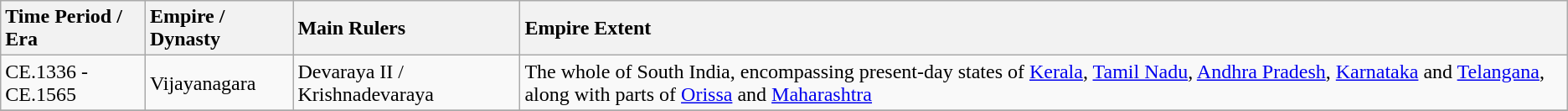<table class="wikitable">
<tr>
<th style="text-align: left;">Time Period / Era</th>
<th style="text-align: left;">Empire / Dynasty</th>
<th style="text-align: left;">Main Rulers</th>
<th style="text-align: left;">Empire Extent</th>
</tr>
<tr>
<td>CE.1336 - CE.1565</td>
<td>Vijayanagara</td>
<td>Devaraya II / Krishnadevaraya</td>
<td>The whole of South India, encompassing present-day states of <a href='#'>Kerala</a>, <a href='#'>Tamil Nadu</a>, <a href='#'>Andhra Pradesh</a>, <a href='#'>Karnataka</a> and <a href='#'>Telangana</a>, along with parts of <a href='#'>Orissa</a> and <a href='#'>Maharashtra</a></td>
</tr>
<tr>
</tr>
</table>
